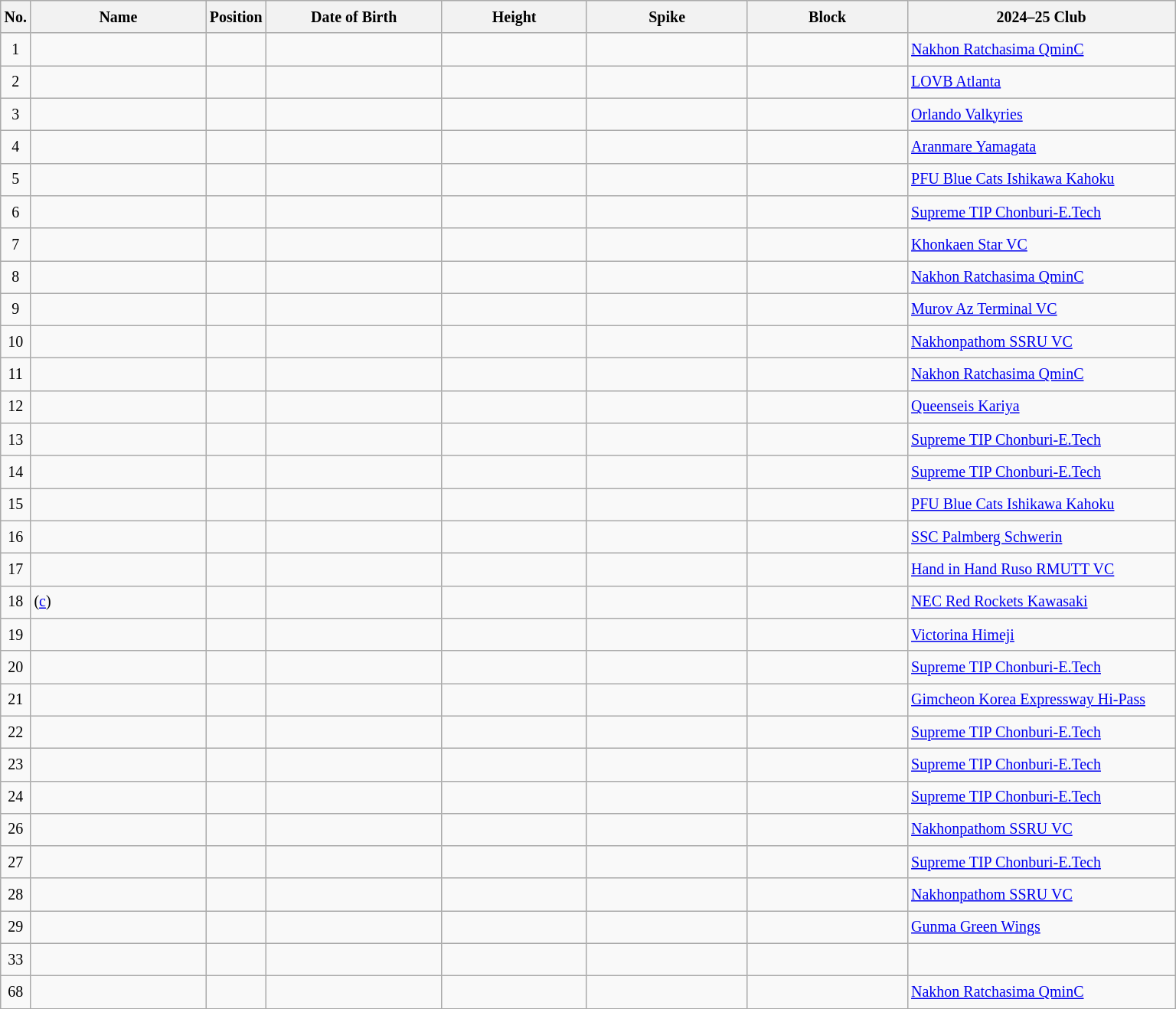<table class="wikitable sortable" style="text-align:center; font-size: 10pt; line-height:22px;">
<tr>
<th>No.</th>
<th style="width:11em">Name</th>
<th>Position</th>
<th style="width:11em">Date of Birth</th>
<th style="width:9em">Height</th>
<th style="width:10em">Spike</th>
<th style="width:10em">Block</th>
<th style="width:17em">2024–25 Club</th>
</tr>
<tr>
<td>1</td>
<td align = "left"></td>
<td></td>
<td></td>
<td></td>
<td></td>
<td></td>
<td align = "left"> <a href='#'>Nakhon Ratchasima QminC</a></td>
</tr>
<tr>
<td>2</td>
<td align = "left"></td>
<td></td>
<td></td>
<td></td>
<td></td>
<td></td>
<td align = "left"> <a href='#'>LOVB Atlanta</a></td>
</tr>
<tr>
<td>3</td>
<td align = "left"></td>
<td></td>
<td></td>
<td></td>
<td></td>
<td></td>
<td align = "left"> <a href='#'>Orlando Valkyries</a></td>
</tr>
<tr>
<td>4</td>
<td align = "left"></td>
<td></td>
<td></td>
<td></td>
<td></td>
<td></td>
<td align = "left"> <a href='#'>Aranmare Yamagata</a></td>
</tr>
<tr>
<td>5</td>
<td align = "left"></td>
<td></td>
<td></td>
<td></td>
<td></td>
<td></td>
<td align = "left"> <a href='#'>PFU Blue Cats Ishikawa Kahoku</a></td>
</tr>
<tr>
<td>6</td>
<td align = "left"></td>
<td></td>
<td></td>
<td></td>
<td></td>
<td></td>
<td align = "left"> <a href='#'>Supreme TIP Chonburi-E.Tech</a></td>
</tr>
<tr>
<td>7</td>
<td align = "left"></td>
<td></td>
<td></td>
<td></td>
<td></td>
<td></td>
<td align = "left"> <a href='#'>Khonkaen Star VC</a></td>
</tr>
<tr>
<td>8</td>
<td align = "left"></td>
<td></td>
<td></td>
<td></td>
<td></td>
<td></td>
<td align = "left"> <a href='#'>Nakhon Ratchasima QminC</a></td>
</tr>
<tr>
<td>9</td>
<td align = "left"></td>
<td></td>
<td></td>
<td></td>
<td></td>
<td></td>
<td align = "left"> <a href='#'>Murov Az Terminal VC</a></td>
</tr>
<tr>
<td>10</td>
<td align = "left"></td>
<td></td>
<td></td>
<td></td>
<td></td>
<td></td>
<td align = "left"> <a href='#'>Nakhonpathom SSRU VC</a></td>
</tr>
<tr>
<td>11</td>
<td align = "left"></td>
<td></td>
<td></td>
<td></td>
<td></td>
<td></td>
<td align = "left"> <a href='#'>Nakhon Ratchasima QminC</a></td>
</tr>
<tr>
<td>12</td>
<td align = "left"></td>
<td></td>
<td></td>
<td></td>
<td></td>
<td></td>
<td align = "left"> <a href='#'>Queenseis Kariya</a></td>
</tr>
<tr>
<td>13</td>
<td align = "left"></td>
<td></td>
<td></td>
<td></td>
<td></td>
<td></td>
<td align = "left"> <a href='#'>Supreme TIP Chonburi-E.Tech</a></td>
</tr>
<tr>
<td>14</td>
<td align = "left"></td>
<td></td>
<td></td>
<td></td>
<td></td>
<td></td>
<td align = "left"> <a href='#'>Supreme TIP Chonburi-E.Tech</a></td>
</tr>
<tr>
<td>15</td>
<td align = "left"></td>
<td></td>
<td></td>
<td></td>
<td></td>
<td></td>
<td align = "left"> <a href='#'>PFU Blue Cats Ishikawa Kahoku</a></td>
</tr>
<tr>
<td>16</td>
<td align = "left"></td>
<td></td>
<td></td>
<td></td>
<td></td>
<td></td>
<td align = "left"> <a href='#'>SSC Palmberg Schwerin</a></td>
</tr>
<tr>
<td>17</td>
<td align = "left"></td>
<td></td>
<td></td>
<td></td>
<td></td>
<td></td>
<td align = "left"> <a href='#'>Hand in Hand Ruso RMUTT VC</a></td>
</tr>
<tr>
<td>18</td>
<td align = "left">  (<a href='#'>c</a>)</td>
<td></td>
<td></td>
<td></td>
<td></td>
<td></td>
<td align = "left"> <a href='#'>NEC Red Rockets Kawasaki</a></td>
</tr>
<tr>
<td>19</td>
<td align = "left"></td>
<td></td>
<td></td>
<td></td>
<td></td>
<td></td>
<td align = "left"> <a href='#'>Victorina Himeji</a></td>
</tr>
<tr>
<td>20</td>
<td align = "left"></td>
<td></td>
<td></td>
<td></td>
<td></td>
<td></td>
<td align = "left"> <a href='#'>Supreme TIP Chonburi-E.Tech</a></td>
</tr>
<tr>
<td>21</td>
<td align = "left"></td>
<td></td>
<td></td>
<td></td>
<td></td>
<td></td>
<td align = "left"> <a href='#'>Gimcheon Korea Expressway Hi-Pass</a></td>
</tr>
<tr>
<td>22</td>
<td align = "left"></td>
<td></td>
<td></td>
<td></td>
<td></td>
<td></td>
<td align = "left"> <a href='#'>Supreme TIP Chonburi-E.Tech</a></td>
</tr>
<tr>
<td>23</td>
<td align = "left"></td>
<td></td>
<td></td>
<td></td>
<td></td>
<td></td>
<td align = "left"> <a href='#'>Supreme TIP Chonburi-E.Tech</a></td>
</tr>
<tr>
<td>24</td>
<td align = "left"></td>
<td></td>
<td></td>
<td></td>
<td></td>
<td></td>
<td align = "left"> <a href='#'>Supreme TIP Chonburi-E.Tech</a></td>
</tr>
<tr>
<td>26</td>
<td align = "left"></td>
<td></td>
<td></td>
<td></td>
<td></td>
<td></td>
<td align = "left"> <a href='#'>Nakhonpathom SSRU VC</a></td>
</tr>
<tr>
<td>27</td>
<td align = "left"></td>
<td></td>
<td></td>
<td></td>
<td></td>
<td></td>
<td align = "left"> <a href='#'>Supreme TIP Chonburi-E.Tech</a></td>
</tr>
<tr>
<td>28</td>
<td align = "left"></td>
<td></td>
<td></td>
<td></td>
<td></td>
<td></td>
<td align = "left"> <a href='#'>Nakhonpathom SSRU VC</a></td>
</tr>
<tr>
<td>29</td>
<td align = "left"></td>
<td></td>
<td></td>
<td></td>
<td></td>
<td></td>
<td align = "left"> <a href='#'>Gunma Green Wings</a></td>
</tr>
<tr>
<td>33</td>
<td align = "left"></td>
<td></td>
<td></td>
<td></td>
<td></td>
<td></td>
<td></td>
</tr>
<tr>
<td>68</td>
<td align = "left"></td>
<td></td>
<td></td>
<td></td>
<td></td>
<td></td>
<td align = "left"> <a href='#'>Nakhon Ratchasima QminC</a></td>
</tr>
<tr>
</tr>
</table>
